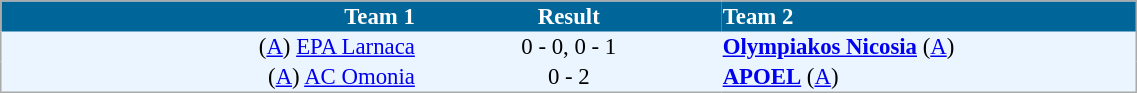<table cellspacing="0" style="background: #EBF5FF; border: 1px #aaa solid; border-collapse: collapse; font-size: 95%;" width=60%>
<tr bgcolor=#006699 style="color:white;">
<th width=30% align="right">Team 1</th>
<th width=22% align="center">Result</th>
<th width=30% align="left">Team 2</th>
</tr>
<tr>
<td align=right>(<a href='#'>A</a>) <a href='#'>EPA Larnaca</a></td>
<td align=center>0 - 0, 0 - 1</td>
<td align=left><strong><a href='#'>Olympiakos Nicosia</a></strong> (<a href='#'>A</a>)</td>
</tr>
<tr>
<td align=right>(<a href='#'>A</a>) <a href='#'>AC Omonia</a></td>
<td align=center>0 - 2</td>
<td align=left><strong><a href='#'>APOEL</a></strong> (<a href='#'>A</a>)</td>
</tr>
<tr>
</tr>
</table>
